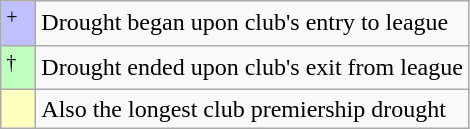<table class="wikitable">
<tr>
<td style="background:#C0C0FF; width:1em"><sup>+</sup></td>
<td>Drought began upon club's entry to league</td>
</tr>
<tr>
<td style="background:#C0FFC0; width:1em"><sup>†</sup></td>
<td>Drought ended upon club's exit from league</td>
</tr>
<tr>
<td style="background:#FFFFC0; width:1em"></td>
<td>Also the longest club premiership drought</td>
</tr>
</table>
